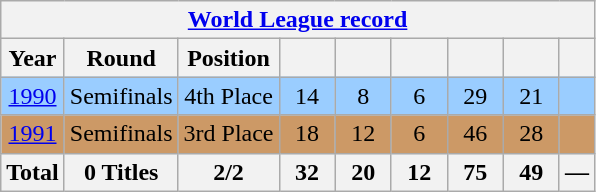<table class="wikitable" style="text-align: center;">
<tr>
<th colspan=9><a href='#'>World League record</a></th>
</tr>
<tr>
<th>Year</th>
<th>Round</th>
<th>Position</th>
<th width=30></th>
<th width=30></th>
<th width=30></th>
<th width=30></th>
<th width=30></th>
<th></th>
</tr>
<tr bgcolor=9acdff>
<td> <a href='#'>1990</a></td>
<td>Semifinals</td>
<td>4th Place</td>
<td>14</td>
<td>8</td>
<td>6</td>
<td>29</td>
<td>21</td>
<td></td>
</tr>
<tr bgcolor=cc9966>
<td> <a href='#'>1991</a></td>
<td>Semifinals</td>
<td>3rd Place</td>
<td>18</td>
<td>12</td>
<td>6</td>
<td>46</td>
<td>28</td>
<td></td>
</tr>
<tr>
<th>Total</th>
<th>0 Titles</th>
<th>2/2</th>
<th>32</th>
<th>20</th>
<th>12</th>
<th>75</th>
<th>49</th>
<th>—</th>
</tr>
</table>
